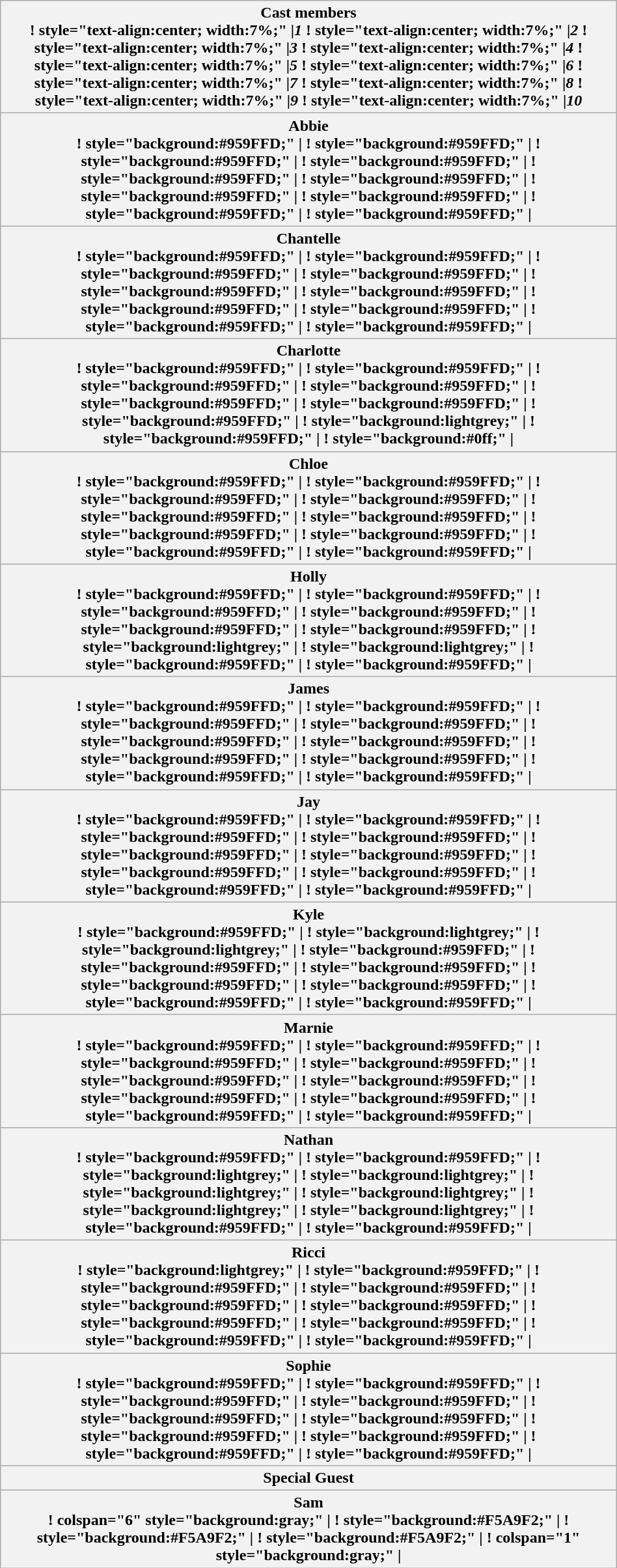<table class="wikitable" style="text-align:center; width:50%;">
<tr>
<th style="width:15%;">Cast members<br>! style="text-align:center; width:7%;" |<em>1</em>
! style="text-align:center; width:7%;" |<em>2</em>
! style="text-align:center; width:7%;" |<em>3</em>
! style="text-align:center; width:7%;" |<em>4</em>
! style="text-align:center; width:7%;" |<em>5</em>
! style="text-align:center; width:7%;" |<em>6</em>
! style="text-align:center; width:7%;" |<em>7</em>
! style="text-align:center; width:7%;" |<em>8</em>
! style="text-align:center; width:7%;" |<em>9</em>
! style="text-align:center; width:7%;" |<em>10</em></th>
</tr>
<tr>
<th>Abbie<br>! style="background:#959FFD;" |
! style="background:#959FFD;" |
! style="background:#959FFD;" |
! style="background:#959FFD;" |
! style="background:#959FFD;" |
! style="background:#959FFD;" |
! style="background:#959FFD;" |
! style="background:#959FFD;" |
! style="background:#959FFD;" |
! style="background:#959FFD;" |</th>
</tr>
<tr>
<th>Chantelle<br>! style="background:#959FFD;" |
! style="background:#959FFD;" |
! style="background:#959FFD;" |
! style="background:#959FFD;" |
! style="background:#959FFD;" |
! style="background:#959FFD;" |
! style="background:#959FFD;" |
! style="background:#959FFD;" |
! style="background:#959FFD;" |
! style="background:#959FFD;" |</th>
</tr>
<tr>
<th>Charlotte<br>! style="background:#959FFD;" |
! style="background:#959FFD;" |
! style="background:#959FFD;" |
! style="background:#959FFD;" |
! style="background:#959FFD;" |
! style="background:#959FFD;" |
! style="background:#959FFD;" |
! style="background:lightgrey;" |
! style="background:#959FFD;" |
! style="background:#0ff;" |</th>
</tr>
<tr>
<th>Chloe<br>! style="background:#959FFD;" |
! style="background:#959FFD;" |
! style="background:#959FFD;" |
! style="background:#959FFD;" |
! style="background:#959FFD;" |
! style="background:#959FFD;" |
! style="background:#959FFD;" |
! style="background:#959FFD;" |
! style="background:#959FFD;" |
! style="background:#959FFD;" |</th>
</tr>
<tr>
<th>Holly<br>! style="background:#959FFD;" |
! style="background:#959FFD;" |
! style="background:#959FFD;" |
! style="background:#959FFD;" |
! style="background:#959FFD;" |
! style="background:#959FFD;" |
! style="background:lightgrey;" |
! style="background:lightgrey;" |
! style="background:#959FFD;" |
! style="background:#959FFD;" |</th>
</tr>
<tr>
<th>James<br>! style="background:#959FFD;" |
! style="background:#959FFD;" |
! style="background:#959FFD;" |
! style="background:#959FFD;" |
! style="background:#959FFD;" |
! style="background:#959FFD;" |
! style="background:#959FFD;" |
! style="background:#959FFD;" |
! style="background:#959FFD;" |
! style="background:#959FFD;" |</th>
</tr>
<tr>
<th>Jay<br>! style="background:#959FFD;" |
! style="background:#959FFD;" |
! style="background:#959FFD;" |
! style="background:#959FFD;" |
! style="background:#959FFD;" |
! style="background:#959FFD;" |
! style="background:#959FFD;" |
! style="background:#959FFD;" |
! style="background:#959FFD;" |
! style="background:#959FFD;" |</th>
</tr>
<tr>
<th>Kyle<br>! style="background:#959FFD;" |
! style="background:lightgrey;" |
! style="background:lightgrey;" |
! style="background:#959FFD;" |
! style="background:#959FFD;" |
! style="background:#959FFD;" |
! style="background:#959FFD;" |
! style="background:#959FFD;" |
! style="background:#959FFD;" |
! style="background:#959FFD;" |</th>
</tr>
<tr>
<th>Marnie<br>! style="background:#959FFD;" |
! style="background:#959FFD;" |
! style="background:#959FFD;" |
! style="background:#959FFD;" |
! style="background:#959FFD;" |
! style="background:#959FFD;" |
! style="background:#959FFD;" |
! style="background:#959FFD;" |
! style="background:#959FFD;" |
! style="background:#959FFD;" |</th>
</tr>
<tr>
<th>Nathan<br>! style="background:#959FFD;" |
! style="background:#959FFD;" |
! style="background:lightgrey;" |
! style="background:lightgrey;" |
! style="background:lightgrey;" |
! style="background:lightgrey;" |
! style="background:lightgrey;" |
! style="background:lightgrey;" |
! style="background:#959FFD;" |
! style="background:#959FFD;" |</th>
</tr>
<tr>
<th>Ricci<br>! style="background:lightgrey;" |
! style="background:#959FFD;" |
! style="background:#959FFD;" |
! style="background:#959FFD;" |
! style="background:#959FFD;" |
! style="background:#959FFD;" |
! style="background:#959FFD;" |
! style="background:#959FFD;" |
! style="background:#959FFD;" |
! style="background:#959FFD;" |</th>
</tr>
<tr>
<th>Sophie<br>! style="background:#959FFD;" |
! style="background:#959FFD;" |
! style="background:#959FFD;" |
! style="background:#959FFD;" |
! style="background:#959FFD;" |
! style="background:#959FFD;" |
! style="background:#959FFD;" |
! style="background:#959FFD;" |
! style="background:#959FFD;" |
! style="background:#959FFD;" |</th>
</tr>
<tr>
<th colspan="11" style="width:15%;">Special Guest</th>
</tr>
<tr>
<th>Sam<br>! colspan="6" style="background:gray;" |
!  style="background:#F5A9F2;" |
!  style="background:#F5A9F2;" |
!  style="background:#F5A9F2;" |
! colspan="1" style="background:gray;" |</th>
</tr>
</table>
